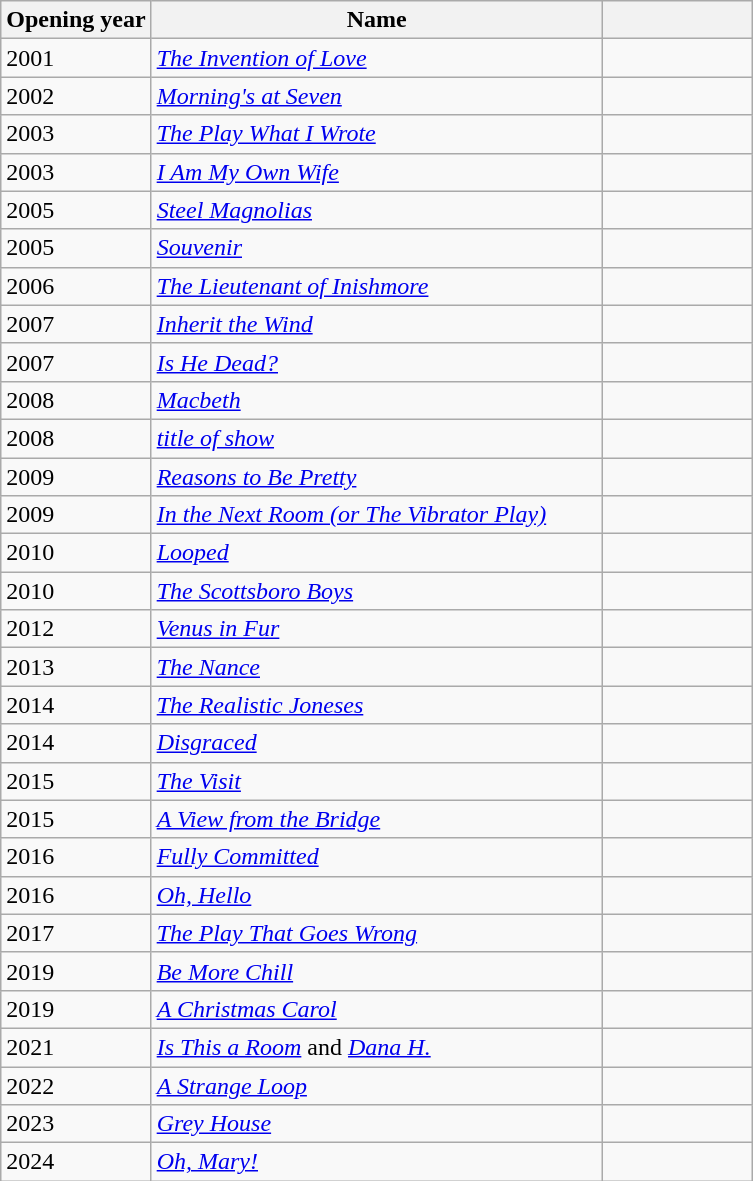<table class="wikitable sortable collapsible">
<tr>
<th width=20% scope="col">Opening year</th>
<th width=60% scope="col">Name</th>
<th width=20% scope="col" class="unsortable"></th>
</tr>
<tr>
<td>2001</td>
<td><em><a href='#'>The Invention of Love</a></em></td>
<td></td>
</tr>
<tr>
<td>2002</td>
<td><em><a href='#'>Morning's at Seven</a></em></td>
<td></td>
</tr>
<tr>
<td>2003</td>
<td><em><a href='#'>The Play What I Wrote</a></em></td>
<td></td>
</tr>
<tr>
<td>2003</td>
<td><em><a href='#'>I Am My Own Wife</a></em></td>
<td></td>
</tr>
<tr>
<td>2005</td>
<td><em><a href='#'>Steel Magnolias</a></em></td>
<td></td>
</tr>
<tr>
<td>2005</td>
<td><em><a href='#'>Souvenir</a></em></td>
<td></td>
</tr>
<tr>
<td>2006</td>
<td><em><a href='#'>The Lieutenant of Inishmore</a></em></td>
<td></td>
</tr>
<tr>
<td>2007</td>
<td><em><a href='#'>Inherit the Wind</a></em></td>
<td></td>
</tr>
<tr>
<td>2007</td>
<td><em><a href='#'>Is He Dead?</a></em></td>
<td></td>
</tr>
<tr>
<td>2008</td>
<td><em><a href='#'>Macbeth</a></em></td>
<td></td>
</tr>
<tr>
<td>2008</td>
<td><em><a href='#'>title of show</a></em></td>
<td></td>
</tr>
<tr>
<td>2009</td>
<td><em><a href='#'>Reasons to Be Pretty</a></em></td>
<td></td>
</tr>
<tr>
<td>2009</td>
<td><em><a href='#'>In the Next Room (or The Vibrator Play)</a></em></td>
<td></td>
</tr>
<tr>
<td>2010</td>
<td><em><a href='#'>Looped</a></em></td>
<td></td>
</tr>
<tr>
<td>2010</td>
<td><em><a href='#'>The Scottsboro Boys</a></em></td>
<td></td>
</tr>
<tr>
<td>2012</td>
<td><em><a href='#'>Venus in Fur</a></em></td>
<td></td>
</tr>
<tr>
<td>2013</td>
<td><em><a href='#'>The Nance</a></em></td>
<td></td>
</tr>
<tr>
<td>2014</td>
<td><em><a href='#'>The Realistic Joneses</a></em></td>
<td></td>
</tr>
<tr>
<td>2014</td>
<td><em><a href='#'>Disgraced</a></em></td>
<td></td>
</tr>
<tr>
<td>2015</td>
<td><em><a href='#'>The Visit</a></em></td>
<td></td>
</tr>
<tr>
<td>2015</td>
<td><em><a href='#'>A View from the Bridge</a></em></td>
<td></td>
</tr>
<tr>
<td>2016</td>
<td><em><a href='#'>Fully Committed</a></em></td>
<td></td>
</tr>
<tr>
<td>2016</td>
<td><em><a href='#'>Oh, Hello</a></em></td>
<td></td>
</tr>
<tr>
<td>2017</td>
<td><em><a href='#'>The Play That Goes Wrong</a></em></td>
<td></td>
</tr>
<tr>
<td>2019</td>
<td><em><a href='#'>Be More Chill</a></em></td>
<td></td>
</tr>
<tr>
<td>2019</td>
<td><em><a href='#'>A Christmas Carol</a></em></td>
<td></td>
</tr>
<tr>
<td>2021</td>
<td><em><a href='#'>Is This a Room</a></em> and <em><a href='#'>Dana H.</a></em></td>
<td></td>
</tr>
<tr>
<td>2022</td>
<td><em><a href='#'>A Strange Loop</a></em></td>
<td></td>
</tr>
<tr>
<td>2023</td>
<td><em><a href='#'>Grey House</a></em></td>
<td></td>
</tr>
<tr>
<td>2024</td>
<td><em><a href='#'>Oh, Mary!</a></em></td>
<td></td>
</tr>
</table>
